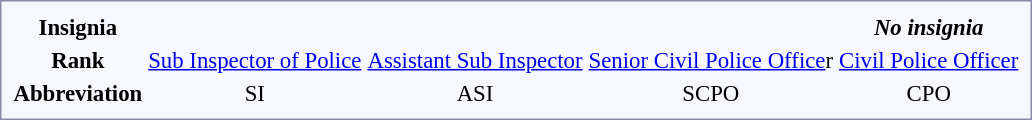<table style="border:1px solid #8888aa; background-color:#f7f8ff; padding:5px; font-size:95%; margin: 0px 12px 12px 0px;">
<tr align="center">
<td><strong>Insignia</strong></td>
<td colspan="2"></td>
<td colspan="2"></td>
<td colspan="12"></td>
<td colspan="2"><strong><em>No insignia</em></strong></td>
</tr>
<tr style="text-align:center;">
<td><strong>Rank</strong></td>
<td colspan="2"><a href='#'>Sub Inspector of Police</a></td>
<td colspan="2"><a href='#'>Assistant Sub Inspector</a></td>
<td colspan="12"><a href='#'>Senior Civil Police Office</a>r</td>
<td colspan="2"><a href='#'>Civil Police Officer</a></td>
</tr>
<tr style="text-align:center;">
<td><strong>Abbreviation</strong></td>
<td colspan="2">SI</td>
<td colspan="2">ASI</td>
<td colspan="12">SCPO</td>
<td colspan="2">CPO</td>
</tr>
</table>
